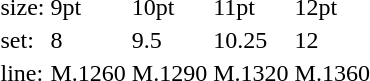<table style="margin-left:40px;">
<tr>
<td>size:</td>
<td>9pt</td>
<td>10pt</td>
<td>11pt</td>
<td>12pt</td>
</tr>
<tr>
<td>set:</td>
<td>8</td>
<td>9.5</td>
<td>10.25</td>
<td>12</td>
</tr>
<tr>
<td>line:</td>
<td>M.1260</td>
<td>M.1290</td>
<td>M.1320</td>
<td>M.1360</td>
</tr>
</table>
